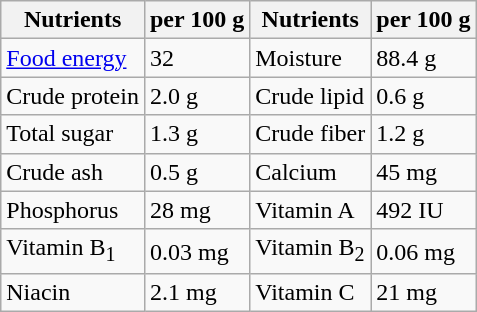<table class="wikitable">
<tr>
<th>Nutrients</th>
<th>per 100 g</th>
<th>Nutrients</th>
<th>per 100 g</th>
</tr>
<tr>
<td><a href='#'>Food energy</a></td>
<td>32</td>
<td>Moisture</td>
<td>88.4 g</td>
</tr>
<tr>
<td>Crude protein</td>
<td>2.0 g</td>
<td>Crude lipid</td>
<td>0.6 g</td>
</tr>
<tr>
<td>Total sugar</td>
<td>1.3 g</td>
<td>Crude fiber</td>
<td>1.2 g</td>
</tr>
<tr>
<td>Crude ash</td>
<td>0.5 g</td>
<td>Calcium</td>
<td>45 mg</td>
</tr>
<tr>
<td>Phosphorus</td>
<td>28 mg</td>
<td>Vitamin A</td>
<td>492 IU</td>
</tr>
<tr>
<td>Vitamin B<sub>1</sub></td>
<td>0.03 mg</td>
<td>Vitamin B<sub>2</sub></td>
<td>0.06 mg</td>
</tr>
<tr>
<td>Niacin</td>
<td>2.1 mg</td>
<td>Vitamin C</td>
<td>21 mg</td>
</tr>
</table>
